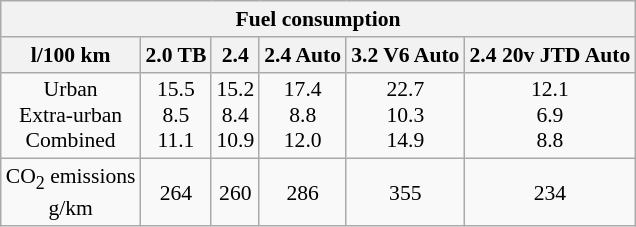<table class="wikitable" style="text-align:center; font-size:90%;">
<tr>
<th colspan=15>Fuel consumption</th>
</tr>
<tr>
<th>l/100 km</th>
<th>2.0 TB</th>
<th>2.4</th>
<th>2.4 Auto</th>
<th>3.2 V6 Auto</th>
<th>2.4 20v JTD Auto</th>
</tr>
<tr>
<td>Urban<br>Extra-urban<br>Combined</td>
<td>15.5<br>8.5<br>11.1</td>
<td>15.2<br>8.4<br>10.9</td>
<td>17.4<br>8.8<br>12.0</td>
<td>22.7<br>10.3<br>14.9</td>
<td>12.1<br>6.9<br>8.8</td>
</tr>
<tr>
<td>CO<sub>2</sub> emissions<br>g/km</td>
<td>264</td>
<td>260</td>
<td>286</td>
<td>355</td>
<td>234</td>
</tr>
</table>
